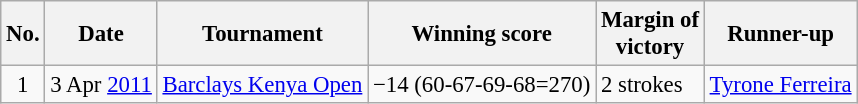<table class="wikitable" style="font-size:95%;">
<tr>
<th>No.</th>
<th>Date</th>
<th>Tournament</th>
<th>Winning score</th>
<th>Margin of<br>victory</th>
<th>Runner-up</th>
</tr>
<tr>
<td align=center>1</td>
<td align=right>3 Apr <a href='#'>2011</a></td>
<td><a href='#'>Barclays Kenya Open</a></td>
<td>−14 (60-67-69-68=270)</td>
<td>2 strokes</td>
<td> <a href='#'>Tyrone Ferreira</a></td>
</tr>
</table>
